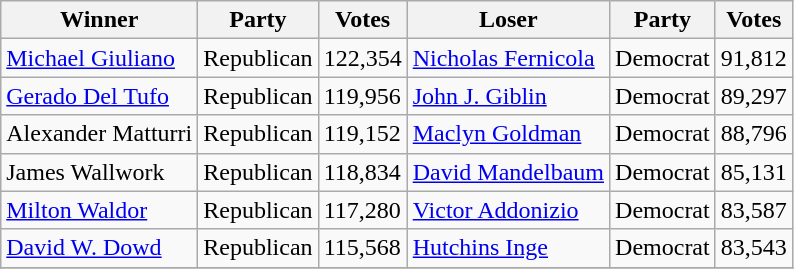<table class="wikitable">
<tr>
<th>Winner</th>
<th>Party</th>
<th>Votes</th>
<th>Loser</th>
<th>Party</th>
<th>Votes</th>
</tr>
<tr>
<td><a href='#'>Michael Giuliano</a></td>
<td>Republican</td>
<td>122,354</td>
<td><a href='#'>Nicholas Fernicola</a></td>
<td>Democrat</td>
<td>91,812</td>
</tr>
<tr>
<td><a href='#'>Gerado Del Tufo</a></td>
<td>Republican</td>
<td>119,956</td>
<td><a href='#'>John J. Giblin</a></td>
<td>Democrat</td>
<td>89,297</td>
</tr>
<tr>
<td>Alexander Matturri</td>
<td>Republican</td>
<td>119,152</td>
<td><a href='#'>Maclyn Goldman</a></td>
<td>Democrat</td>
<td>88,796</td>
</tr>
<tr>
<td>James Wallwork</td>
<td>Republican</td>
<td>118,834</td>
<td><a href='#'>David Mandelbaum</a></td>
<td>Democrat</td>
<td>85,131</td>
</tr>
<tr>
<td><a href='#'>Milton Waldor</a></td>
<td>Republican</td>
<td>117,280</td>
<td><a href='#'>Victor Addonizio</a></td>
<td>Democrat</td>
<td>83,587</td>
</tr>
<tr>
<td><a href='#'>David W. Dowd</a></td>
<td>Republican</td>
<td>115,568</td>
<td><a href='#'>Hutchins Inge</a></td>
<td>Democrat</td>
<td>83,543</td>
</tr>
<tr>
</tr>
</table>
